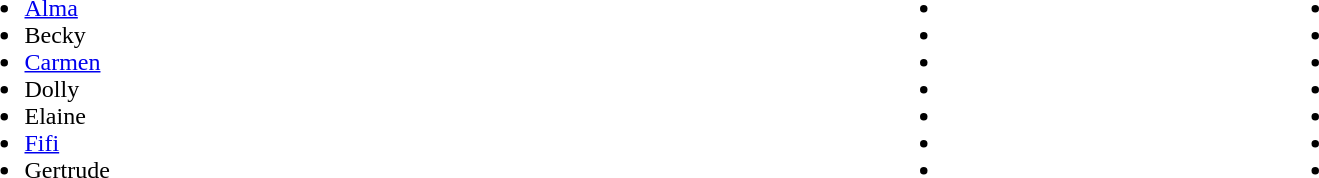<table width="90%">
<tr>
<td><br><ul><li><a href='#'>Alma</a></li><li>Becky</li><li><a href='#'>Carmen</a></li><li>Dolly</li><li>Elaine</li><li><a href='#'>Fifi</a></li><li>Gertrude</li></ul></td>
<td><br><ul><li></li><li></li><li></li><li></li><li></li><li></li><li></li></ul></td>
<td><br><ul><li></li><li></li><li></li><li></li><li></li><li></li><li></li></ul></td>
</tr>
</table>
